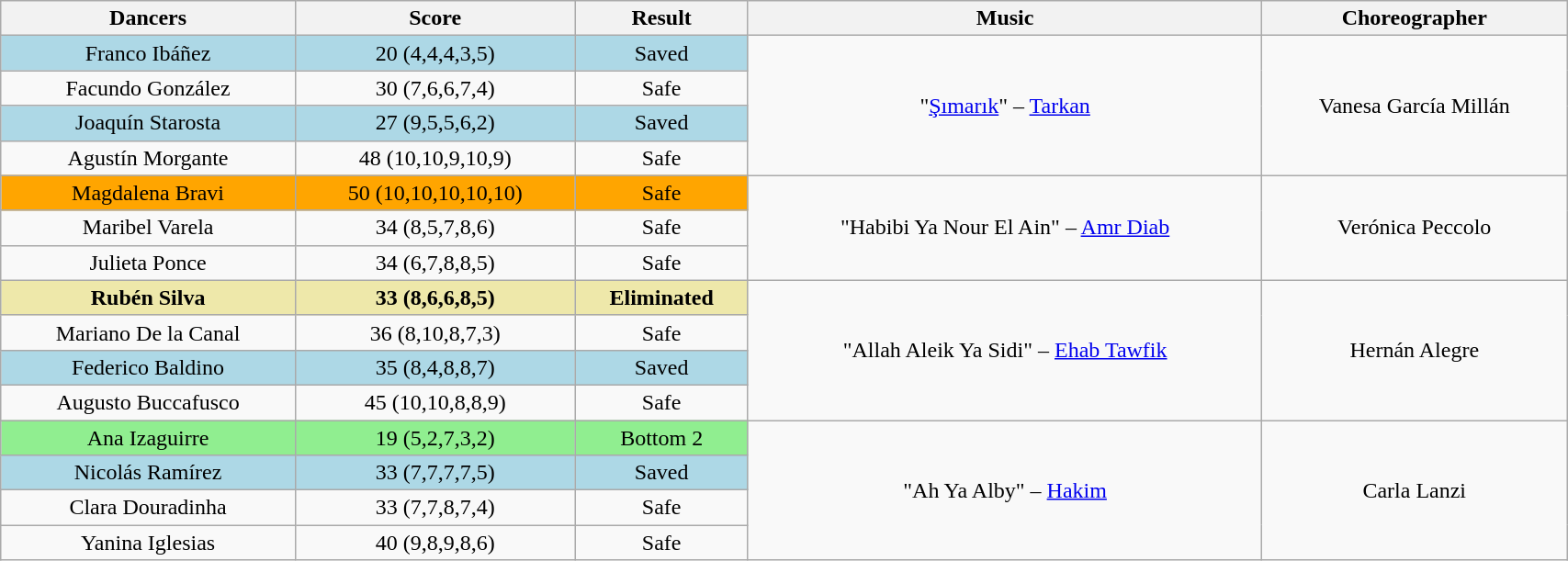<table class="wikitable" width="90%" style="text-align:center;">
<tr bgcolor="f2f2f2">
<td><strong>Dancers</strong></td>
<td><strong>Score</strong></td>
<td><strong>Result</strong></td>
<td><strong>Music</strong></td>
<td><strong>Choreographer</strong></td>
</tr>
<tr>
<td bgcolor=lightblue>Franco Ibáñez</td>
<td bgcolor=lightblue>20 (4,4,4,3,5)</td>
<td bgcolor=lightblue>Saved</td>
<td rowspan=4>"<a href='#'>Şımarık</a>" – <a href='#'>Tarkan</a></td>
<td rowspan=4>Vanesa García Millán</td>
</tr>
<tr>
<td>Facundo González</td>
<td>30 (7,6,6,7,4)</td>
<td>Safe</td>
</tr>
<tr bgcolor=lightblue>
<td>Joaquín Starosta</td>
<td>27 (9,5,5,6,2)</td>
<td>Saved</td>
</tr>
<tr>
<td>Agustín Morgante</td>
<td>48 (10,10,9,10,9)</td>
<td>Safe</td>
</tr>
<tr>
<td bgcolor=orange>Magdalena Bravi</td>
<td bgcolor=orange>50 (10,10,10,10,10)</td>
<td bgcolor=orange>Safe</td>
<td rowspan=3>"Habibi Ya Nour El Ain" – <a href='#'>Amr Diab</a></td>
<td rowspan=3>Verónica Peccolo</td>
</tr>
<tr>
<td>Maribel Varela</td>
<td>34 (8,5,7,8,6)</td>
<td>Safe</td>
</tr>
<tr>
<td>Julieta Ponce</td>
<td>34 (6,7,8,8,5)</td>
<td>Safe</td>
</tr>
<tr>
<td bgcolor=palegoldenrod><strong>Rubén Silva</strong></td>
<td bgcolor=palegoldenrod><strong>33 (8,6,6,8,5)</strong></td>
<td bgcolor=palegoldenrod><strong>Eliminated</strong></td>
<td rowspan=4>"Allah Aleik Ya Sidi" – <a href='#'>Ehab Tawfik</a></td>
<td rowspan=4>Hernán Alegre</td>
</tr>
<tr>
<td>Mariano De la Canal</td>
<td>36 (8,10,8,7,3)</td>
<td>Safe</td>
</tr>
<tr bgcolor=lightblue>
<td>Federico Baldino</td>
<td>35 (8,4,8,8,7)</td>
<td>Saved</td>
</tr>
<tr>
<td>Augusto Buccafusco</td>
<td>45 (10,10,8,8,9)</td>
<td>Safe</td>
</tr>
<tr>
<td bgcolor=lightgreen>Ana Izaguirre</td>
<td bgcolor=lightgreen>19 (5,2,7,3,2)</td>
<td bgcolor=lightgreen>Bottom 2</td>
<td rowspan=4>"Ah Ya Alby" – <a href='#'>Hakim</a></td>
<td rowspan=4>Carla Lanzi</td>
</tr>
<tr bgcolor=lightblue>
<td>Nicolás Ramírez</td>
<td>33 (7,7,7,7,5)</td>
<td>Saved</td>
</tr>
<tr>
<td>Clara Douradinha</td>
<td>33 (7,7,8,7,4)</td>
<td>Safe</td>
</tr>
<tr>
<td>Yanina Iglesias</td>
<td>40 (9,8,9,8,6)</td>
<td>Safe</td>
</tr>
</table>
